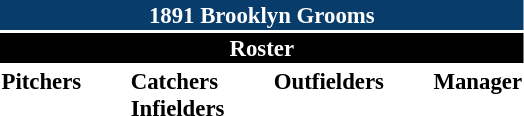<table class="toccolours" style="font-size: 95%;">
<tr>
<th colspan="10" style="background-color: #083c6b; color: white; text-align: center;">1891 Brooklyn Grooms</th>
</tr>
<tr>
<td colspan="10" style="background-color: black; color: white; text-align: center;"><strong>Roster</strong></td>
</tr>
<tr>
<td valign="top"><strong>Pitchers</strong><br>



</td>
<td width="25px"></td>
<td valign="top"><strong>Catchers</strong><br>


<strong>Infielders</strong>






</td>
<td width="25px"></td>
<td valign="top"><strong>Outfielders</strong><br>


</td>
<td width="25px"></td>
<td valign="top"><strong>Manager</strong><br></td>
</tr>
</table>
